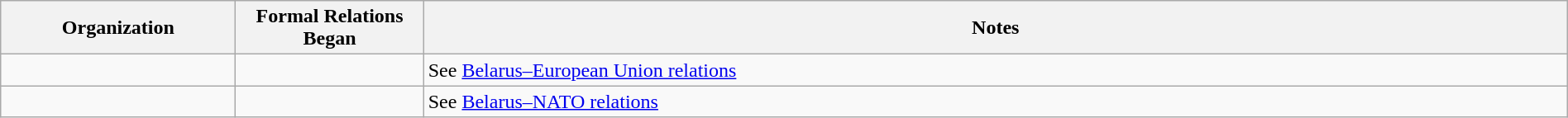<table class="wikitable sortable" border="1" style="width:100%; margin:auto;">
<tr>
<th width="15%">Organization</th>
<th width="12%">Formal Relations Began</th>
<th>Notes</th>
</tr>
<tr -valign="top">
<td></td>
<td></td>
<td>See <a href='#'>Belarus–European Union relations</a></td>
</tr>
<tr -valign="top">
<td></td>
<td></td>
<td>See <a href='#'>Belarus–NATO relations</a></td>
</tr>
</table>
